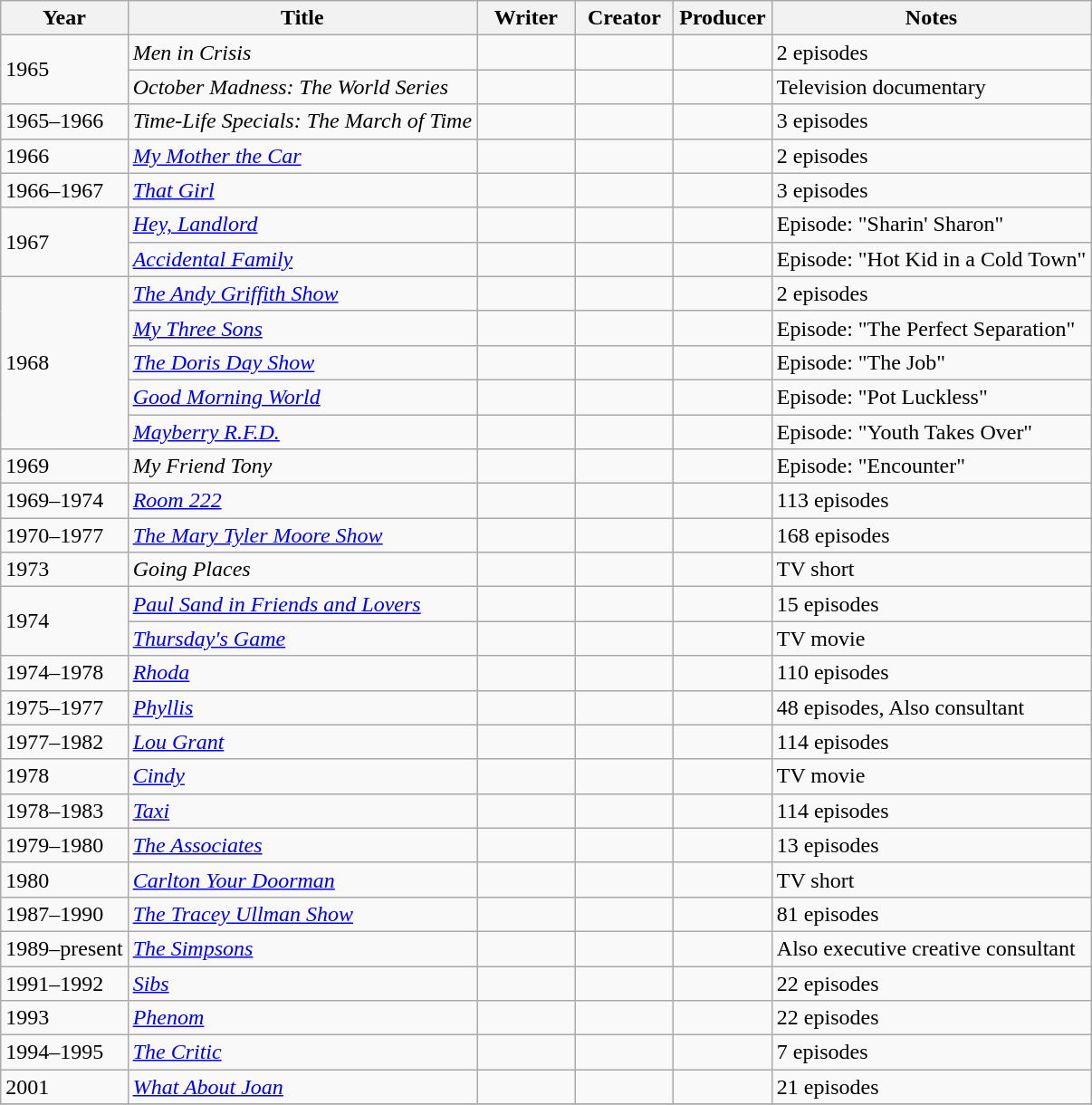<table class="wikitable">
<tr>
<th>Year</th>
<th>Title</th>
<th width=65>Writer</th>
<th width=65>Creator</th>
<th width=65>Producer</th>
<th>Notes</th>
</tr>
<tr>
<td rowspan="2">1965</td>
<td><em>Men in Crisis</em></td>
<td></td>
<td></td>
<td></td>
<td>2 episodes</td>
</tr>
<tr>
<td><em>October Madness: The World Series</em></td>
<td></td>
<td></td>
<td></td>
<td>Television documentary</td>
</tr>
<tr>
<td>1965–1966</td>
<td><em>Time-Life Specials: The March of Time</em></td>
<td></td>
<td></td>
<td></td>
<td>3 episodes</td>
</tr>
<tr>
<td>1966</td>
<td><em><a href='#'>My Mother the Car</a></em></td>
<td></td>
<td></td>
<td></td>
<td>2 episodes</td>
</tr>
<tr>
<td>1966–1967</td>
<td><em><a href='#'>That Girl</a></em></td>
<td></td>
<td></td>
<td></td>
<td>3 episodes</td>
</tr>
<tr>
<td rowspan="2">1967</td>
<td><em><a href='#'>Hey, Landlord</a></em></td>
<td></td>
<td></td>
<td></td>
<td>Episode: "Sharin' Sharon"</td>
</tr>
<tr>
<td><em><a href='#'>Accidental Family</a></em></td>
<td></td>
<td></td>
<td></td>
<td>Episode: "Hot Kid in a Cold Town"</td>
</tr>
<tr>
<td rowspan="5">1968</td>
<td><em><a href='#'>The Andy Griffith Show</a></em></td>
<td></td>
<td></td>
<td></td>
<td>2 episodes</td>
</tr>
<tr>
<td><em><a href='#'>My Three Sons</a></em></td>
<td></td>
<td></td>
<td></td>
<td>Episode: "The Perfect Separation"</td>
</tr>
<tr>
<td><em><a href='#'>The Doris Day Show</a></em></td>
<td></td>
<td></td>
<td></td>
<td>Episode: "The Job"</td>
</tr>
<tr>
<td><em><a href='#'>Good Morning World</a></em></td>
<td></td>
<td></td>
<td></td>
<td>Episode: "Pot Luckless"</td>
</tr>
<tr>
<td><em><a href='#'>Mayberry R.F.D.</a></em></td>
<td></td>
<td></td>
<td></td>
<td>Episode: "Youth Takes Over"</td>
</tr>
<tr>
<td>1969</td>
<td><em>My Friend Tony</em></td>
<td></td>
<td></td>
<td></td>
<td>Episode: "Encounter"</td>
</tr>
<tr>
<td>1969–1974</td>
<td><em><a href='#'>Room 222</a></em></td>
<td></td>
<td></td>
<td></td>
<td>113 episodes</td>
</tr>
<tr>
<td>1970–1977</td>
<td><em><a href='#'>The Mary Tyler Moore Show</a></em></td>
<td></td>
<td></td>
<td></td>
<td>168 episodes</td>
</tr>
<tr>
<td>1973</td>
<td><em>Going Places</em></td>
<td></td>
<td></td>
<td></td>
<td>TV short</td>
</tr>
<tr>
<td rowspan=2>1974</td>
<td><em><a href='#'>Paul Sand in Friends and Lovers</a></em></td>
<td></td>
<td></td>
<td></td>
<td>15 episodes</td>
</tr>
<tr>
<td><em><a href='#'>Thursday's Game</a></em></td>
<td></td>
<td></td>
<td></td>
<td>TV movie</td>
</tr>
<tr>
<td>1974–1978</td>
<td><em><a href='#'>Rhoda</a></em></td>
<td></td>
<td></td>
<td></td>
<td>110 episodes</td>
</tr>
<tr>
<td>1975–1977</td>
<td><em><a href='#'>Phyllis</a></em></td>
<td></td>
<td></td>
<td></td>
<td>48 episodes, Also consultant</td>
</tr>
<tr>
<td>1977–1982</td>
<td><em><a href='#'>Lou Grant</a></em></td>
<td></td>
<td></td>
<td></td>
<td>114 episodes</td>
</tr>
<tr>
<td>1978</td>
<td><em><a href='#'>Cindy</a></em></td>
<td></td>
<td></td>
<td></td>
<td>TV movie</td>
</tr>
<tr>
<td>1978–1983</td>
<td><em><a href='#'>Taxi</a></em></td>
<td></td>
<td></td>
<td></td>
<td>114 episodes</td>
</tr>
<tr>
<td>1979–1980</td>
<td><em><a href='#'>The Associates</a></em></td>
<td></td>
<td></td>
<td></td>
<td>13 episodes</td>
</tr>
<tr>
<td>1980</td>
<td><em><a href='#'>Carlton Your Doorman</a></em></td>
<td></td>
<td></td>
<td></td>
<td>TV short</td>
</tr>
<tr>
<td>1987–1990</td>
<td><em><a href='#'>The Tracey Ullman Show</a></em></td>
<td></td>
<td></td>
<td></td>
<td>81 episodes</td>
</tr>
<tr>
<td>1989–present</td>
<td><em><a href='#'>The Simpsons</a></em></td>
<td></td>
<td></td>
<td></td>
<td>Also executive creative consultant</td>
</tr>
<tr>
<td>1991–1992</td>
<td><em><a href='#'>Sibs</a></em></td>
<td></td>
<td></td>
<td></td>
<td>22 episodes</td>
</tr>
<tr>
<td>1993</td>
<td><em><a href='#'>Phenom</a></em></td>
<td></td>
<td></td>
<td></td>
<td>22 episodes</td>
</tr>
<tr>
<td>1994–1995</td>
<td><em><a href='#'>The Critic</a></em></td>
<td></td>
<td></td>
<td></td>
<td>7 episodes</td>
</tr>
<tr>
<td>2001</td>
<td><em><a href='#'>What About Joan</a></em></td>
<td></td>
<td></td>
<td></td>
<td>21 episodes</td>
</tr>
<tr>
</tr>
</table>
